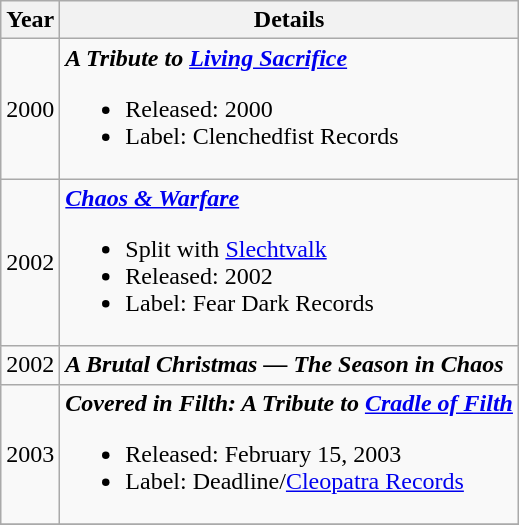<table class="wikitable">
<tr>
<th>Year</th>
<th>Details</th>
</tr>
<tr>
<td>2000</td>
<td><strong><em>A Tribute to <a href='#'>Living Sacrifice</a></em></strong><br><ul><li>Released: 2000</li><li>Label: Clenchedfist Records</li></ul></td>
</tr>
<tr>
<td>2002</td>
<td><strong><em><a href='#'>Chaos & Warfare</a></em></strong><br><ul><li>Split with <a href='#'>Slechtvalk</a></li><li>Released: 2002</li><li>Label: Fear Dark Records</li></ul></td>
</tr>
<tr>
<td>2002</td>
<td><strong><em>A Brutal Christmas — The Season in Chaos</em></strong></td>
</tr>
<tr>
<td>2003</td>
<td><strong><em>Covered in Filth: A Tribute to <a href='#'>Cradle of Filth</a></em></strong><br><ul><li>Released: February 15, 2003</li><li>Label: Deadline/<a href='#'>Cleopatra Records</a></li></ul></td>
</tr>
<tr>
</tr>
</table>
